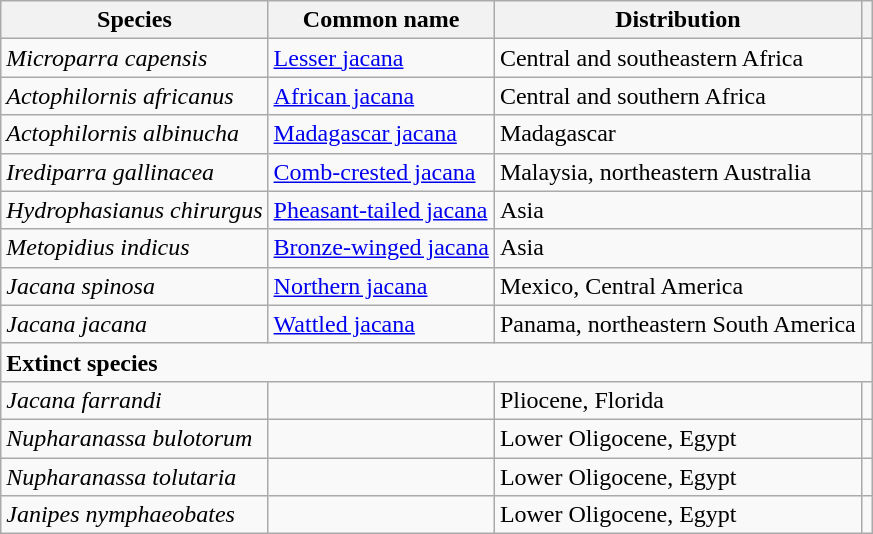<table class="wikitable">
<tr>
<th>Species</th>
<th>Common name</th>
<th>Distribution</th>
<th></th>
</tr>
<tr>
<td><em>Microparra capensis</em></td>
<td><a href='#'>Lesser jacana</a></td>
<td>Central and southeastern Africa</td>
<td></td>
</tr>
<tr>
<td><em>Actophilornis africanus</em></td>
<td><a href='#'>African jacana</a></td>
<td>Central and southern Africa</td>
<td></td>
</tr>
<tr>
<td><em>Actophilornis albinucha</em></td>
<td><a href='#'>Madagascar jacana</a></td>
<td>Madagascar</td>
<td></td>
</tr>
<tr>
<td><em>Irediparra gallinacea</em></td>
<td><a href='#'>Comb-crested jacana</a></td>
<td>Malaysia, northeastern Australia</td>
<td></td>
</tr>
<tr>
<td><em>Hydrophasianus chirurgus</em></td>
<td><a href='#'>Pheasant-tailed jacana</a></td>
<td>Asia</td>
<td></td>
</tr>
<tr>
<td><em>Metopidius indicus</em></td>
<td><a href='#'>Bronze-winged jacana</a></td>
<td>Asia</td>
<td></td>
</tr>
<tr>
<td><em>Jacana spinosa</em></td>
<td><a href='#'>Northern jacana</a></td>
<td>Mexico, Central America</td>
<td></td>
</tr>
<tr>
<td><em>Jacana jacana</em></td>
<td><a href='#'>Wattled jacana</a></td>
<td>Panama, northeastern South America</td>
<td></td>
</tr>
<tr>
<td colspan="4"><strong>Extinct species</strong></td>
</tr>
<tr>
<td><em>Jacana farrandi</em></td>
<td></td>
<td>Pliocene, Florida</td>
<td></td>
</tr>
<tr>
<td><em>Nupharanassa bulotorum</em></td>
<td></td>
<td>Lower Oligocene, Egypt</td>
<td></td>
</tr>
<tr>
<td><em>Nupharanassa tolutaria</em></td>
<td></td>
<td>Lower Oligocene, Egypt</td>
<td></td>
</tr>
<tr>
<td><em>Janipes nymphaeobates</em></td>
<td></td>
<td>Lower Oligocene, Egypt</td>
<td></td>
</tr>
</table>
